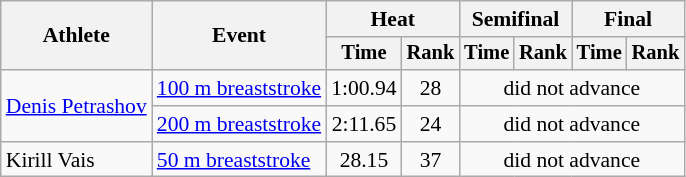<table class="wikitable" style="text-align:center; font-size:90%">
<tr>
<th rowspan="2">Athlete</th>
<th rowspan="2">Event</th>
<th colspan="2">Heat</th>
<th colspan="2">Semifinal</th>
<th colspan="2">Final</th>
</tr>
<tr style="font-size:95%">
<th>Time</th>
<th>Rank</th>
<th>Time</th>
<th>Rank</th>
<th>Time</th>
<th>Rank</th>
</tr>
<tr>
<td align=left rowspan=2><a href='#'>Denis Petrashov</a></td>
<td align=left><a href='#'>100 m breaststroke</a></td>
<td>1:00.94</td>
<td>28</td>
<td colspan=4>did not advance</td>
</tr>
<tr>
<td align=left><a href='#'>200 m breaststroke</a></td>
<td>2:11.65</td>
<td>24</td>
<td colspan=4>did not advance</td>
</tr>
<tr>
<td align=left>Kirill Vais</td>
<td align=left><a href='#'>50 m breaststroke</a></td>
<td>28.15</td>
<td>37</td>
<td colspan=4>did not advance</td>
</tr>
</table>
